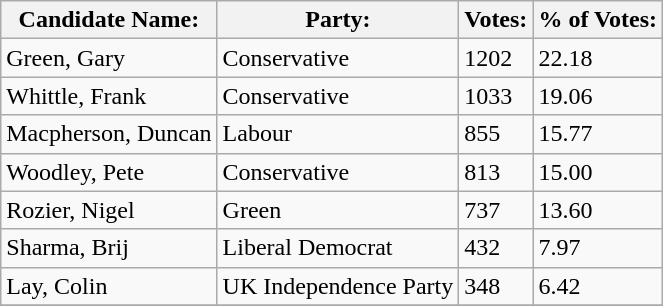<table class="wikitable">
<tr>
<th>Candidate Name:</th>
<th>Party:</th>
<th>Votes:</th>
<th>% of Votes:</th>
</tr>
<tr>
<td>Green, Gary</td>
<td>Conservative</td>
<td>1202</td>
<td>22.18</td>
</tr>
<tr>
<td>Whittle, Frank</td>
<td>Conservative</td>
<td>1033</td>
<td>19.06</td>
</tr>
<tr>
<td>Macpherson, Duncan</td>
<td>Labour</td>
<td>855</td>
<td>15.77</td>
</tr>
<tr>
<td>Woodley, Pete</td>
<td>Conservative</td>
<td>813</td>
<td>15.00</td>
</tr>
<tr>
<td>Rozier, Nigel</td>
<td>Green</td>
<td>737</td>
<td>13.60</td>
</tr>
<tr>
<td>Sharma, Brij</td>
<td>Liberal Democrat</td>
<td>432</td>
<td>7.97</td>
</tr>
<tr>
<td>Lay, Colin</td>
<td>UK Independence Party</td>
<td>348</td>
<td>6.42</td>
</tr>
<tr>
</tr>
</table>
